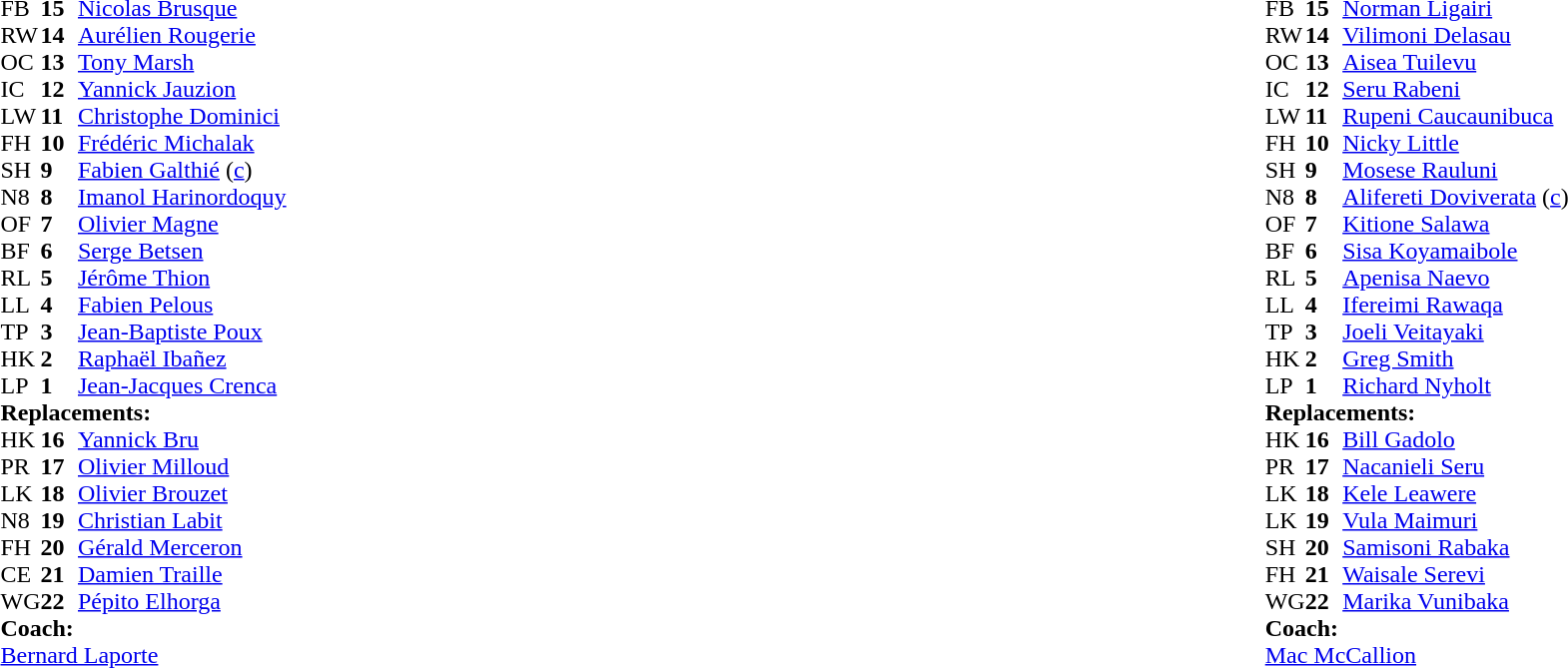<table style="width:100%">
<tr>
<td style="vertical-align:top;width:50%"><br><table cellspacing="0" cellpadding="0">
<tr>
<th width="25"></th>
<th width="25"></th>
</tr>
<tr>
<td>FB</td>
<td><strong>15</strong></td>
<td><a href='#'>Nicolas Brusque</a></td>
</tr>
<tr>
<td>RW</td>
<td><strong>14</strong></td>
<td><a href='#'>Aurélien Rougerie</a></td>
</tr>
<tr>
<td>OC</td>
<td><strong>13</strong></td>
<td><a href='#'>Tony Marsh</a></td>
</tr>
<tr>
<td>IC</td>
<td><strong>12</strong></td>
<td><a href='#'>Yannick Jauzion</a></td>
</tr>
<tr>
<td>LW</td>
<td><strong>11</strong></td>
<td><a href='#'>Christophe Dominici</a></td>
</tr>
<tr>
<td>FH</td>
<td><strong>10</strong></td>
<td><a href='#'>Frédéric Michalak</a></td>
</tr>
<tr>
<td>SH</td>
<td><strong>9</strong></td>
<td><a href='#'>Fabien Galthié</a> (<a href='#'>c</a>)</td>
</tr>
<tr>
<td>N8</td>
<td><strong>8</strong></td>
<td><a href='#'>Imanol Harinordoquy</a></td>
</tr>
<tr>
<td>OF</td>
<td><strong>7</strong></td>
<td><a href='#'>Olivier Magne</a></td>
</tr>
<tr>
<td>BF</td>
<td><strong>6</strong></td>
<td><a href='#'>Serge Betsen</a></td>
</tr>
<tr>
<td>RL</td>
<td><strong>5</strong></td>
<td><a href='#'>Jérôme Thion</a></td>
</tr>
<tr>
<td>LL</td>
<td><strong>4</strong></td>
<td><a href='#'>Fabien Pelous</a></td>
</tr>
<tr>
<td>TP</td>
<td><strong>3</strong></td>
<td><a href='#'>Jean-Baptiste Poux</a></td>
</tr>
<tr>
<td>HK</td>
<td><strong>2</strong></td>
<td><a href='#'>Raphaël Ibañez</a></td>
</tr>
<tr>
<td>LP</td>
<td><strong>1</strong></td>
<td><a href='#'>Jean-Jacques Crenca</a></td>
</tr>
<tr>
<td colspan="3"><strong>Replacements:</strong></td>
</tr>
<tr>
<td>HK</td>
<td><strong>16</strong></td>
<td><a href='#'>Yannick Bru</a></td>
</tr>
<tr>
<td>PR</td>
<td><strong>17</strong></td>
<td><a href='#'>Olivier Milloud</a></td>
</tr>
<tr>
<td>LK</td>
<td><strong>18</strong></td>
<td><a href='#'>Olivier Brouzet</a></td>
</tr>
<tr>
<td>N8</td>
<td><strong>19</strong></td>
<td><a href='#'>Christian Labit</a></td>
</tr>
<tr>
<td>FH</td>
<td><strong>20</strong></td>
<td><a href='#'>Gérald Merceron</a></td>
</tr>
<tr>
<td>CE</td>
<td><strong>21</strong></td>
<td><a href='#'>Damien Traille</a></td>
</tr>
<tr>
<td>WG</td>
<td><strong>22</strong></td>
<td><a href='#'>Pépito Elhorga</a></td>
</tr>
<tr>
<td colspan="3"><strong>Coach:</strong></td>
</tr>
<tr>
<td colspan="3"><a href='#'>Bernard Laporte</a></td>
</tr>
</table>
</td>
<td style="vertical-align:top"></td>
<td style="vertical-align:top;width:50%"><br><table cellspacing="0" cellpadding="0" style="margin:auto">
<tr>
<th width="25"></th>
<th width="25"></th>
</tr>
<tr>
<td>FB</td>
<td><strong>15</strong></td>
<td><a href='#'>Norman Ligairi</a></td>
</tr>
<tr>
<td>RW</td>
<td><strong>14</strong></td>
<td><a href='#'>Vilimoni Delasau</a></td>
</tr>
<tr>
<td>OC</td>
<td><strong>13</strong></td>
<td><a href='#'>Aisea Tuilevu</a></td>
</tr>
<tr>
<td>IC</td>
<td><strong>12</strong></td>
<td><a href='#'>Seru Rabeni</a></td>
</tr>
<tr>
<td>LW</td>
<td><strong>11</strong></td>
<td><a href='#'>Rupeni Caucaunibuca</a></td>
</tr>
<tr>
<td>FH</td>
<td><strong>10</strong></td>
<td><a href='#'>Nicky Little</a></td>
</tr>
<tr>
<td>SH</td>
<td><strong>9</strong></td>
<td><a href='#'>Mosese Rauluni</a></td>
</tr>
<tr>
<td>N8</td>
<td><strong>8</strong></td>
<td><a href='#'>Alifereti Doviverata</a> (<a href='#'>c</a>)</td>
</tr>
<tr>
<td>OF</td>
<td><strong>7</strong></td>
<td><a href='#'>Kitione Salawa</a></td>
</tr>
<tr>
<td>BF</td>
<td><strong>6</strong></td>
<td><a href='#'>Sisa Koyamaibole</a></td>
</tr>
<tr>
<td>RL</td>
<td><strong>5</strong></td>
<td><a href='#'>Apenisa Naevo</a></td>
</tr>
<tr>
<td>LL</td>
<td><strong>4</strong></td>
<td><a href='#'>Ifereimi Rawaqa</a></td>
</tr>
<tr>
<td>TP</td>
<td><strong>3</strong></td>
<td><a href='#'>Joeli Veitayaki</a></td>
</tr>
<tr>
<td>HK</td>
<td><strong>2</strong></td>
<td><a href='#'>Greg Smith</a></td>
</tr>
<tr>
<td>LP</td>
<td><strong>1</strong></td>
<td><a href='#'>Richard Nyholt</a></td>
</tr>
<tr>
<td colspan="3"><strong>Replacements:</strong></td>
</tr>
<tr>
<td>HK</td>
<td><strong>16</strong></td>
<td><a href='#'>Bill Gadolo</a></td>
</tr>
<tr>
<td>PR</td>
<td><strong>17</strong></td>
<td><a href='#'>Nacanieli Seru</a></td>
</tr>
<tr>
<td>LK</td>
<td><strong>18</strong></td>
<td><a href='#'>Kele Leawere</a></td>
</tr>
<tr>
<td>LK</td>
<td><strong>19</strong></td>
<td><a href='#'>Vula Maimuri</a></td>
</tr>
<tr>
<td>SH</td>
<td><strong>20</strong></td>
<td><a href='#'>Samisoni Rabaka</a></td>
</tr>
<tr>
<td>FH</td>
<td><strong>21</strong></td>
<td><a href='#'>Waisale Serevi</a></td>
</tr>
<tr>
<td>WG</td>
<td><strong>22</strong></td>
<td><a href='#'>Marika Vunibaka</a></td>
</tr>
<tr>
<td colspan="3"><strong>Coach:</strong></td>
</tr>
<tr>
<td colspan="3"> <a href='#'>Mac McCallion</a></td>
</tr>
</table>
</td>
</tr>
</table>
